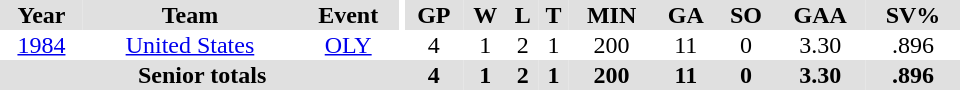<table border="0" cellpadding="1" cellspacing="0" ID="Table3" style="text-align:center; width:40em">
<tr ALIGN="center" bgcolor="#e0e0e0">
<th>Year</th>
<th>Team</th>
<th>Event</th>
<th rowspan="99" bgcolor="#ffffff"></th>
<th>GP</th>
<th>W</th>
<th>L</th>
<th>T</th>
<th>MIN</th>
<th>GA</th>
<th>SO</th>
<th>GAA</th>
<th>SV%</th>
</tr>
<tr>
<td><a href='#'>1984</a></td>
<td><a href='#'>United States</a></td>
<td><a href='#'>OLY</a></td>
<td>4</td>
<td>1</td>
<td>2</td>
<td>1</td>
<td>200</td>
<td>11</td>
<td>0</td>
<td>3.30</td>
<td>.896</td>
</tr>
<tr bgcolor="#e0e0e0">
<th colspan=4>Senior totals</th>
<th>4</th>
<th>1</th>
<th>2</th>
<th>1</th>
<th>200</th>
<th>11</th>
<th>0</th>
<th>3.30</th>
<th>.896</th>
</tr>
</table>
